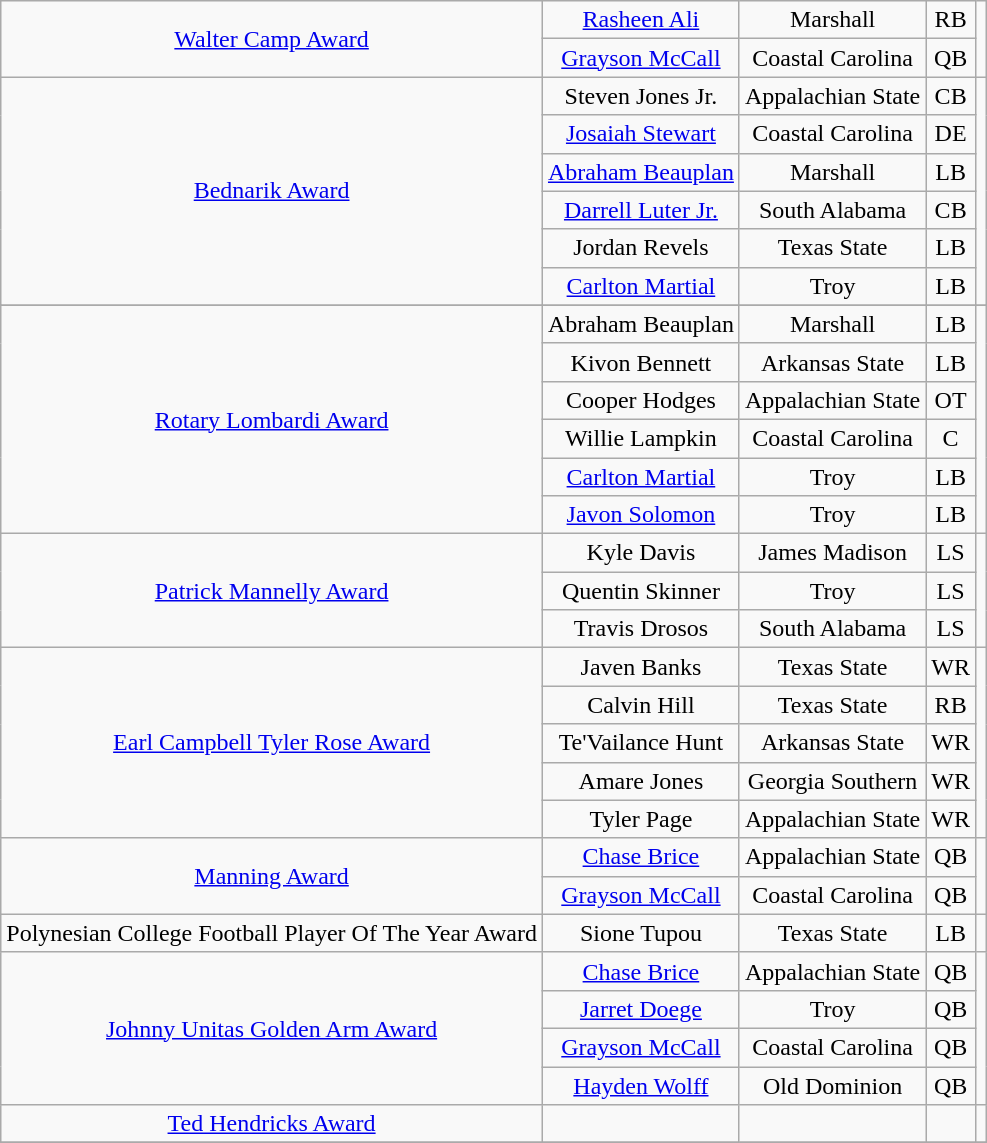<table class="wikitable" style="text-align:center;">
<tr>
<td rowspan=2><a href='#'>Walter Camp Award</a></td>
<td><a href='#'>Rasheen Ali</a></td>
<td>Marshall</td>
<td>RB</td>
<td rowspan=2></td>
</tr>
<tr>
<td><a href='#'>Grayson McCall</a></td>
<td>Coastal Carolina</td>
<td>QB</td>
</tr>
<tr>
<td rowspan=6><a href='#'>Bednarik Award</a></td>
<td>Steven Jones Jr.</td>
<td>Appalachian State</td>
<td>CB</td>
<td rowspan=6></td>
</tr>
<tr>
<td><a href='#'>Josaiah Stewart</a></td>
<td>Coastal Carolina</td>
<td>DE</td>
</tr>
<tr>
<td><a href='#'>Abraham Beauplan</a></td>
<td>Marshall</td>
<td>LB</td>
</tr>
<tr>
<td><a href='#'>Darrell Luter Jr.</a></td>
<td>South Alabama</td>
<td>CB</td>
</tr>
<tr>
<td>Jordan Revels</td>
<td>Texas State</td>
<td>LB</td>
</tr>
<tr>
<td><a href='#'>Carlton Martial</a></td>
<td>Troy</td>
<td>LB</td>
</tr>
<tr>
</tr>
<tr>
<td rowspan=6><a href='#'>Rotary Lombardi Award</a></td>
<td>Abraham Beauplan</td>
<td>Marshall</td>
<td>LB</td>
<td rowspan=6></td>
</tr>
<tr>
<td>Kivon Bennett</td>
<td>Arkansas State</td>
<td>LB</td>
</tr>
<tr>
<td>Cooper Hodges</td>
<td>Appalachian State</td>
<td>OT</td>
</tr>
<tr>
<td>Willie Lampkin</td>
<td>Coastal Carolina</td>
<td>C</td>
</tr>
<tr>
<td><a href='#'>Carlton Martial</a></td>
<td>Troy</td>
<td>LB</td>
</tr>
<tr>
<td><a href='#'>Javon Solomon</a></td>
<td>Troy</td>
<td>LB</td>
</tr>
<tr>
<td rowspan=3><a href='#'>Patrick Mannelly Award</a></td>
<td>Kyle Davis</td>
<td>James Madison</td>
<td>LS</td>
<td rowspan=3></td>
</tr>
<tr>
<td>Quentin Skinner</td>
<td>Troy</td>
<td>LS</td>
</tr>
<tr>
<td>Travis Drosos</td>
<td>South Alabama</td>
<td>LS</td>
</tr>
<tr>
<td rowspan=5><a href='#'>Earl Campbell Tyler Rose Award</a></td>
<td>Javen Banks</td>
<td>Texas State</td>
<td>WR</td>
<td rowspan=5></td>
</tr>
<tr>
<td>Calvin Hill</td>
<td>Texas State</td>
<td>RB</td>
</tr>
<tr>
<td>Te'Vailance Hunt</td>
<td>Arkansas State</td>
<td>WR</td>
</tr>
<tr>
<td>Amare Jones</td>
<td>Georgia Southern</td>
<td>WR</td>
</tr>
<tr>
<td>Tyler Page</td>
<td>Appalachian State</td>
<td>WR</td>
</tr>
<tr>
<td rowspan=2><a href='#'>Manning Award</a></td>
<td><a href='#'>Chase Brice</a></td>
<td>Appalachian State</td>
<td>QB</td>
<td rowspan=2></td>
</tr>
<tr>
<td><a href='#'>Grayson McCall</a></td>
<td>Coastal Carolina</td>
<td>QB</td>
</tr>
<tr>
<td>Polynesian College Football Player Of The Year Award</td>
<td>Sione Tupou</td>
<td>Texas State</td>
<td>LB</td>
<td></td>
</tr>
<tr>
<td rowspan=4><a href='#'>Johnny Unitas Golden Arm Award</a></td>
<td><a href='#'>Chase Brice</a></td>
<td>Appalachian State</td>
<td>QB</td>
<td rowspan=4></td>
</tr>
<tr>
<td><a href='#'>Jarret Doege</a></td>
<td>Troy</td>
<td>QB</td>
</tr>
<tr>
<td><a href='#'>Grayson McCall</a></td>
<td>Coastal Carolina</td>
<td>QB</td>
</tr>
<tr>
<td><a href='#'>Hayden Wolff</a></td>
<td>Old Dominion</td>
<td>QB</td>
</tr>
<tr>
<td><a href='#'>Ted Hendricks Award</a></td>
<td></td>
<td></td>
<td></td>
<td></td>
</tr>
<tr>
</tr>
</table>
